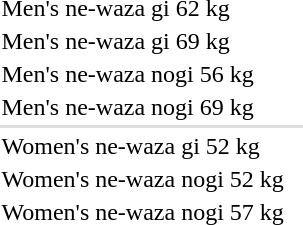<table>
<tr>
<td rowspan=2>Men's ne-waza gi 62 kg</td>
<td rowspan=2></td>
<td rowspan=2></td>
<td></td>
</tr>
<tr>
<td nowrap></td>
</tr>
<tr>
<td rowspan=2>Men's ne-waza gi 69 kg</td>
<td rowspan=2></td>
<td rowspan=2 nowrap></td>
<td></td>
</tr>
<tr>
<td></td>
</tr>
<tr>
<td rowspan=2>Men's ne-waza nogi 56 kg</td>
<td rowspan=2></td>
<td rowspan=2></td>
<td></td>
</tr>
<tr>
<td></td>
</tr>
<tr>
<td rowspan=2>Men's ne-waza nogi 69 kg</td>
<td rowspan=2 nowrap></td>
<td rowspan=2></td>
<td></td>
</tr>
<tr>
<td></td>
</tr>
<tr bgcolor=#dddddd>
<td colspan=4></td>
</tr>
<tr>
<td rowspan=2>Women's ne-waza gi 52 kg</td>
<td rowspan=2></td>
<td rowspan=2></td>
<td></td>
</tr>
<tr>
<td></td>
</tr>
<tr>
<td rowspan=2>Women's ne-waza nogi 52 kg</td>
<td rowspan=2></td>
<td rowspan=2></td>
<td></td>
</tr>
<tr>
<td></td>
</tr>
<tr>
<td rowspan=2>Women's ne-waza nogi 57 kg</td>
<td rowspan=2></td>
<td rowspan=2></td>
<td></td>
</tr>
<tr>
<td></td>
</tr>
</table>
